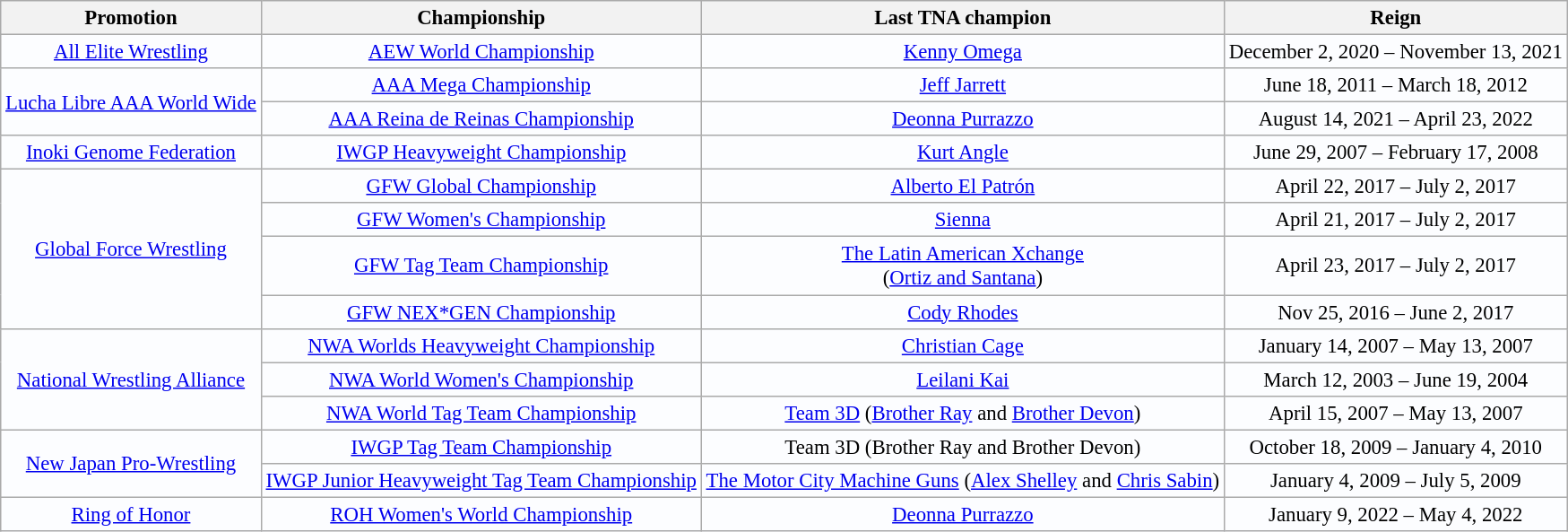<table class="wikitable" style="background:#fcfdff; font-size:95%; text-align: center;">
<tr>
<th>Promotion</th>
<th>Championship</th>
<th>Last TNA champion</th>
<th>Reign</th>
</tr>
<tr>
<td><a href='#'>All Elite Wrestling</a></td>
<td><a href='#'>AEW World Championship</a></td>
<td><a href='#'>Kenny Omega</a></td>
<td>December 2, 2020 – November 13, 2021</td>
</tr>
<tr>
<td rowspan=2><a href='#'>Lucha Libre AAA World Wide</a></td>
<td><a href='#'>AAA Mega Championship</a></td>
<td><a href='#'>Jeff Jarrett</a></td>
<td>June 18, 2011 – March 18, 2012</td>
</tr>
<tr>
<td><a href='#'>AAA Reina de Reinas Championship</a></td>
<td><a href='#'>Deonna Purrazzo</a></td>
<td>August 14, 2021 – April 23, 2022</td>
</tr>
<tr>
<td><a href='#'>Inoki Genome Federation</a></td>
<td><a href='#'>IWGP Heavyweight Championship</a></td>
<td><a href='#'>Kurt Angle</a></td>
<td>June 29, 2007 – February 17, 2008</td>
</tr>
<tr>
<td rowspan=4><a href='#'>Global Force Wrestling</a></td>
<td><a href='#'>GFW Global Championship</a></td>
<td><a href='#'>Alberto El Patrón</a></td>
<td>April 22, 2017	– July 2, 2017</td>
</tr>
<tr>
<td><a href='#'>GFW Women's Championship</a></td>
<td><a href='#'>Sienna</a></td>
<td>April 21, 2017	– July 2, 2017</td>
</tr>
<tr>
<td><a href='#'>GFW Tag Team Championship</a></td>
<td><a href='#'>The Latin American Xchange</a><br>(<a href='#'>Ortiz and Santana</a>)</td>
<td>April 23, 2017	– July 2, 2017</td>
</tr>
<tr>
<td><a href='#'>GFW NEX*GEN Championship</a></td>
<td><a href='#'>Cody Rhodes</a></td>
<td>Nov 25, 2016 – June 2, 2017</td>
</tr>
<tr>
<td rowspan="3"><a href='#'>National Wrestling Alliance</a></td>
<td><a href='#'>NWA Worlds Heavyweight Championship</a></td>
<td><a href='#'>Christian Cage</a></td>
<td>January 14, 2007 – May 13, 2007</td>
</tr>
<tr>
<td><a href='#'>NWA World Women's Championship</a></td>
<td><a href='#'>Leilani Kai</a></td>
<td>March 12, 2003 – June 19, 2004</td>
</tr>
<tr>
<td><a href='#'>NWA World Tag Team Championship</a></td>
<td><a href='#'>Team 3D</a> (<a href='#'>Brother Ray</a> and <a href='#'>Brother Devon</a>)</td>
<td>April 15, 2007 – May 13, 2007</td>
</tr>
<tr>
<td rowspan=2><a href='#'>New Japan Pro-Wrestling</a></td>
<td><a href='#'>IWGP Tag Team Championship</a></td>
<td>Team 3D (Brother Ray and Brother Devon)</td>
<td>October 18, 2009 – January 4, 2010</td>
</tr>
<tr>
<td><a href='#'>IWGP Junior Heavyweight Tag Team Championship</a></td>
<td><a href='#'>The Motor City Machine Guns</a> (<a href='#'>Alex Shelley</a> and <a href='#'>Chris Sabin</a>)</td>
<td>January 4, 2009 – July 5, 2009</td>
</tr>
<tr>
<td><a href='#'>Ring of Honor</a></td>
<td><a href='#'>ROH Women's World Championship</a></td>
<td><a href='#'>Deonna Purrazzo</a></td>
<td>January 9, 2022 – May 4, 2022</td>
</tr>
</table>
